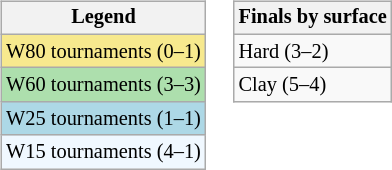<table>
<tr valign=top>
<td><br><table class=wikitable style=font-size:85%>
<tr>
<th>Legend</th>
</tr>
<tr style="background:#f7e98e;">
<td>W80 tournaments (0–1)</td>
</tr>
<tr style="background:#addfad;">
<td>W60 tournaments (3–3)</td>
</tr>
<tr style="background:lightblue;">
<td>W25 tournaments (1–1)</td>
</tr>
<tr style="background:#f0f8ff;">
<td>W15 tournaments (4–1)</td>
</tr>
</table>
</td>
<td><br><table class=wikitable style=font-size:85%>
<tr>
<th>Finals by surface</th>
</tr>
<tr>
<td>Hard (3–2)</td>
</tr>
<tr>
<td>Clay (5–4)</td>
</tr>
</table>
</td>
</tr>
</table>
